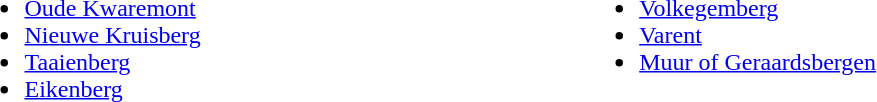<table width=65%>
<tr>
<td valign=top align=left width=25%><br><ul><li><a href='#'>Oude Kwaremont</a></li><li><a href='#'>Nieuwe Kruisberg</a></li><li><a href='#'>Taaienberg</a></li><li><a href='#'>Eikenberg</a></li></ul></td>
<td valign=top align=left width=25%><br><ul><li><a href='#'>Volkegemberg</a></li><li><a href='#'>Varent</a></li><li><a href='#'>Muur of Geraardsbergen</a></li></ul></td>
</tr>
</table>
